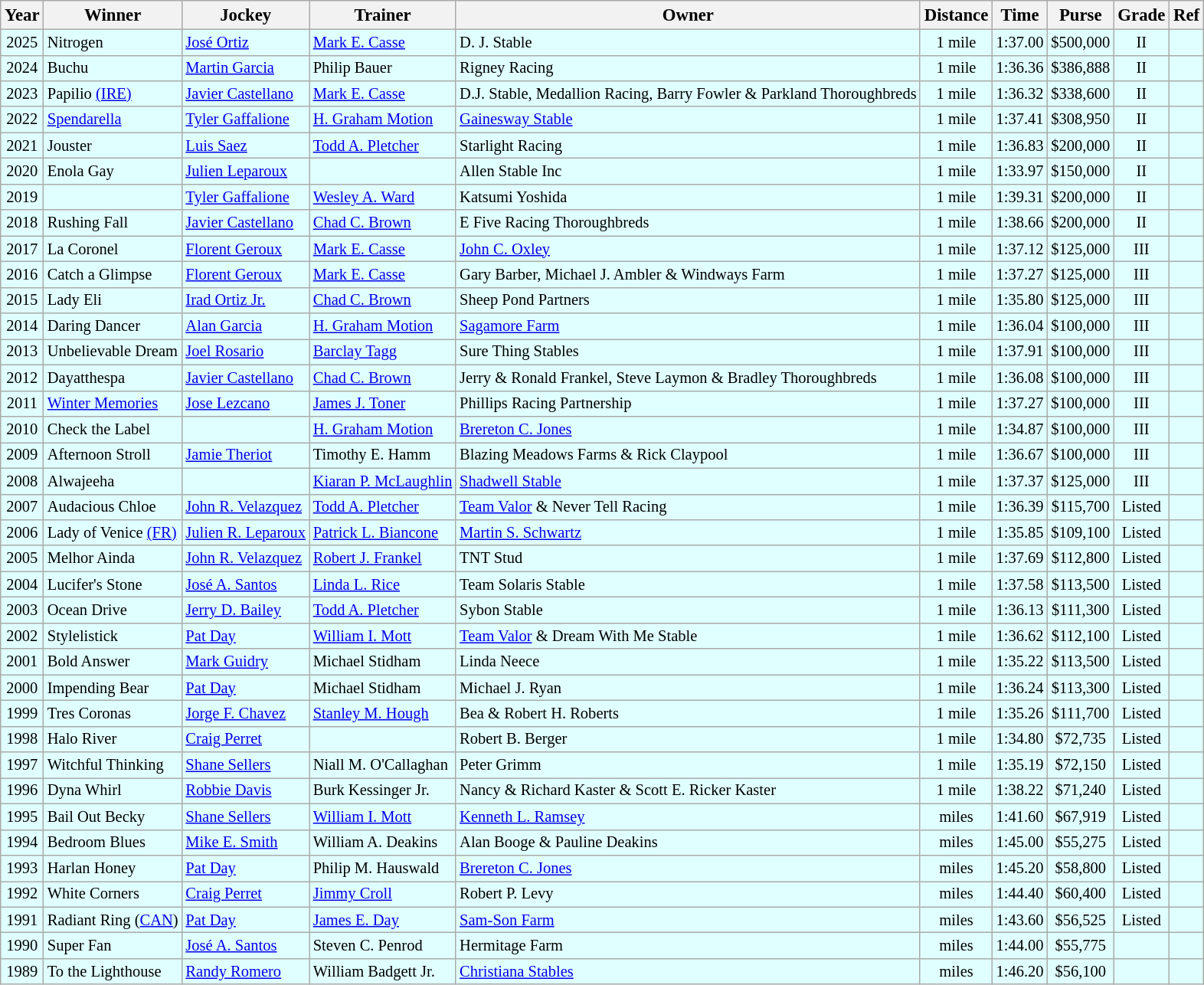<table class="wikitable sortable" style="font-size:95%">
<tr>
<th>Year</th>
<th>Winner</th>
<th>Jockey</th>
<th>Trainer</th>
<th>Owner</th>
<th>Distance</th>
<th>Time</th>
<th>Purse</th>
<th>Grade</th>
<th>Ref</th>
</tr>
<tr style="font-size:90%; background-color:lightcyan">
<td align=center>2025</td>
<td>Nitrogen</td>
<td><a href='#'>José Ortiz</a></td>
<td><a href='#'>Mark E. Casse</a></td>
<td>D. J. Stable</td>
<td align=center>1 mile</td>
<td align=center>1:37.00</td>
<td align=center>$500,000</td>
<td align=center>II</td>
<td></td>
</tr>
<tr style="font-size:90%; background-color:lightcyan">
<td align=center>2024</td>
<td>Buchu</td>
<td><a href='#'>Martin Garcia</a></td>
<td>Philip Bauer</td>
<td>Rigney Racing</td>
<td align=center>1 mile</td>
<td align=center>1:36.36</td>
<td align=center>$386,888</td>
<td align=center>II</td>
<td></td>
</tr>
<tr style="font-size:90%; background-color:lightcyan">
<td align=center>2023</td>
<td>Papilio <a href='#'>(IRE)</a></td>
<td><a href='#'>Javier Castellano</a></td>
<td><a href='#'>Mark E. Casse</a></td>
<td>D.J. Stable, Medallion Racing, Barry Fowler & Parkland Thoroughbreds</td>
<td align=center>1 mile</td>
<td align=center>1:36.32</td>
<td align=center>$338,600</td>
<td align=center>II</td>
<td></td>
</tr>
<tr style="font-size:90%; background-color:lightcyan">
<td align=center>2022</td>
<td><a href='#'>Spendarella</a></td>
<td><a href='#'>Tyler Gaffalione</a></td>
<td><a href='#'>H. Graham Motion</a></td>
<td><a href='#'>Gainesway Stable</a></td>
<td align=center>1 mile</td>
<td align=center>1:37.41</td>
<td align=center>$308,950</td>
<td align=center>II</td>
<td></td>
</tr>
<tr style="font-size:90%; background-color:lightcyan">
<td align=center>2021</td>
<td>Jouster</td>
<td><a href='#'>Luis Saez</a></td>
<td><a href='#'>Todd A. Pletcher</a></td>
<td>Starlight Racing</td>
<td align=center>1 mile</td>
<td align=center>1:36.83</td>
<td align=center>$200,000</td>
<td align=center>II</td>
<td></td>
</tr>
<tr style="font-size:90%; background-color:lightcyan">
<td align=center>2020</td>
<td>Enola Gay</td>
<td><a href='#'>Julien Leparoux</a></td>
<td></td>
<td>Allen Stable Inc</td>
<td align=center>1 mile</td>
<td align=center>1:33.97</td>
<td align=center>$150,000</td>
<td align=center>II</td>
<td></td>
</tr>
<tr style="font-size:90%; background-color:lightcyan">
<td align=center>2019</td>
<td></td>
<td><a href='#'>Tyler Gaffalione</a></td>
<td><a href='#'>Wesley A. Ward</a></td>
<td>Katsumi Yoshida</td>
<td align=center>1 mile</td>
<td align=center>1:39.31</td>
<td align=center>$200,000</td>
<td align=center>II</td>
<td></td>
</tr>
<tr style="font-size:90%; background-color:lightcyan">
<td align=center>2018</td>
<td>Rushing Fall</td>
<td><a href='#'>Javier Castellano</a></td>
<td><a href='#'>Chad C. Brown</a></td>
<td>E Five Racing Thoroughbreds</td>
<td align=center>1 mile</td>
<td align=center>1:38.66</td>
<td align=center>$200,000</td>
<td align=center>II</td>
<td></td>
</tr>
<tr style="font-size:90%; background-color:lightcyan">
<td align=center>2017</td>
<td>La Coronel</td>
<td><a href='#'>Florent Geroux</a></td>
<td><a href='#'>Mark E. Casse</a></td>
<td><a href='#'>John C. Oxley</a></td>
<td align=center>1 mile</td>
<td align=center>1:37.12</td>
<td align=center>$125,000</td>
<td align=center>III</td>
<td></td>
</tr>
<tr style="font-size:90%; background-color:lightcyan">
<td align=center>2016</td>
<td>Catch a Glimpse</td>
<td><a href='#'>Florent Geroux</a></td>
<td><a href='#'>Mark E. Casse</a></td>
<td>Gary Barber, Michael J. Ambler & Windways Farm</td>
<td align=center>1 mile</td>
<td align=center>1:37.27</td>
<td align=center>$125,000</td>
<td align=center>III</td>
<td></td>
</tr>
<tr style="font-size:90%; background-color:lightcyan">
<td align=center>2015</td>
<td>Lady Eli</td>
<td><a href='#'>Irad Ortiz Jr.</a></td>
<td><a href='#'>Chad C. Brown</a></td>
<td>Sheep Pond Partners</td>
<td align=center>1 mile</td>
<td align=center>1:35.80</td>
<td align=center>$125,000</td>
<td align=center>III</td>
<td></td>
</tr>
<tr style="font-size:90%; background-color:lightcyan">
<td align=center>2014</td>
<td>Daring Dancer</td>
<td><a href='#'>Alan Garcia</a></td>
<td><a href='#'>H. Graham Motion</a></td>
<td><a href='#'>Sagamore Farm</a></td>
<td align=center>1 mile</td>
<td align=center>1:36.04</td>
<td align=center>$100,000</td>
<td align=center>III</td>
<td></td>
</tr>
<tr style="font-size:90%; background-color:lightcyan">
<td align=center>2013</td>
<td>Unbelievable Dream</td>
<td><a href='#'>Joel Rosario</a></td>
<td><a href='#'>Barclay Tagg</a></td>
<td>Sure Thing Stables</td>
<td align=center>1 mile</td>
<td align=center>1:37.91</td>
<td align=center>$100,000</td>
<td align=center>III</td>
<td></td>
</tr>
<tr style="font-size:90%; background-color:lightcyan">
<td align=center>2012</td>
<td>Dayatthespa</td>
<td><a href='#'>Javier Castellano</a></td>
<td><a href='#'>Chad C. Brown</a></td>
<td>Jerry & Ronald Frankel, Steve Laymon & Bradley Thoroughbreds</td>
<td align=center>1 mile</td>
<td align=center>1:36.08</td>
<td align=center>$100,000</td>
<td align=center>III</td>
<td></td>
</tr>
<tr style="font-size:90%; background-color:lightcyan">
<td align=center>2011</td>
<td><a href='#'>Winter Memories</a></td>
<td><a href='#'>Jose Lezcano</a></td>
<td><a href='#'>James J. Toner</a></td>
<td>Phillips Racing Partnership</td>
<td align=center>1 mile</td>
<td align=center>1:37.27</td>
<td align=center>$100,000</td>
<td align=center>III</td>
<td></td>
</tr>
<tr style="font-size:90%; background-color:lightcyan">
<td align=center>2010</td>
<td>Check the Label</td>
<td></td>
<td><a href='#'>H. Graham Motion</a></td>
<td><a href='#'>Brereton C. Jones</a></td>
<td align=center>1 mile</td>
<td align=center>1:34.87</td>
<td align=center>$100,000</td>
<td align=center>III</td>
<td></td>
</tr>
<tr style="font-size:90%; background-color:lightcyan">
<td align=center>2009</td>
<td>Afternoon Stroll</td>
<td><a href='#'>Jamie Theriot</a></td>
<td>Timothy E. Hamm</td>
<td>Blazing Meadows Farms & Rick Claypool</td>
<td align=center>1 mile</td>
<td align=center>1:36.67</td>
<td align=center>$100,000</td>
<td align=center>III</td>
<td></td>
</tr>
<tr style="font-size:90%; background-color:lightcyan">
<td align=center>2008</td>
<td>Alwajeeha</td>
<td></td>
<td><a href='#'>Kiaran P. McLaughlin</a></td>
<td><a href='#'>Shadwell Stable</a></td>
<td align=center>1 mile</td>
<td align=center>1:37.37</td>
<td align=center>$125,000</td>
<td align=center>III</td>
<td></td>
</tr>
<tr style="font-size:90%; background-color:lightcyan">
<td align=center>2007</td>
<td>Audacious Chloe</td>
<td><a href='#'>John R. Velazquez</a></td>
<td><a href='#'>Todd A. Pletcher</a></td>
<td><a href='#'>Team Valor</a> & Never Tell Racing</td>
<td align=center>1 mile</td>
<td align=center>1:36.39</td>
<td align=center>$115,700</td>
<td align=center>Listed</td>
<td></td>
</tr>
<tr style="font-size:90%; background-color:lightcyan">
<td align=center>2006</td>
<td>Lady of Venice <a href='#'>(FR)</a></td>
<td><a href='#'>Julien R. Leparoux</a></td>
<td><a href='#'>Patrick L. Biancone</a></td>
<td><a href='#'>Martin S. Schwartz</a></td>
<td align=center>1 mile</td>
<td align=center>1:35.85</td>
<td align=center>$109,100</td>
<td align=center>Listed</td>
<td></td>
</tr>
<tr style="font-size:90%; background-color:lightcyan">
<td align=center>2005</td>
<td>Melhor Ainda</td>
<td><a href='#'>John R. Velazquez</a></td>
<td><a href='#'>Robert J. Frankel</a></td>
<td>TNT Stud</td>
<td align=center>1 mile</td>
<td align=center>1:37.69</td>
<td align=center>$112,800</td>
<td align=center>Listed</td>
<td></td>
</tr>
<tr style="font-size:90%; background-color:lightcyan">
<td align=center>2004</td>
<td>Lucifer's Stone</td>
<td><a href='#'>José A. Santos</a></td>
<td><a href='#'>Linda L. Rice</a></td>
<td>Team Solaris Stable</td>
<td align=center>1 mile</td>
<td align=center>1:37.58</td>
<td align=center>$113,500</td>
<td align=center>Listed</td>
<td></td>
</tr>
<tr style="font-size:90%; background-color:lightcyan">
<td align=center>2003</td>
<td>Ocean Drive</td>
<td><a href='#'>Jerry D. Bailey</a></td>
<td><a href='#'>Todd A. Pletcher</a></td>
<td>Sybon Stable</td>
<td align=center>1 mile</td>
<td align=center>1:36.13</td>
<td align=center>$111,300</td>
<td align=center>Listed</td>
<td></td>
</tr>
<tr style="font-size:90%; background-color:lightcyan">
<td align=center>2002</td>
<td>Stylelistick</td>
<td><a href='#'>Pat Day</a></td>
<td><a href='#'>William I. Mott</a></td>
<td><a href='#'>Team Valor</a> & Dream With Me Stable</td>
<td align=center>1 mile</td>
<td align=center>1:36.62</td>
<td align=center>$112,100</td>
<td align=center>Listed</td>
<td></td>
</tr>
<tr style="font-size:90%; background-color:lightcyan">
<td align=center>2001</td>
<td>Bold Answer</td>
<td><a href='#'>Mark Guidry</a></td>
<td>Michael Stidham</td>
<td>Linda Neece</td>
<td align=center>1 mile</td>
<td align=center>1:35.22</td>
<td align=center>$113,500</td>
<td align=center>Listed</td>
<td></td>
</tr>
<tr style="font-size:90%; background-color:lightcyan">
<td align=center>2000</td>
<td>Impending Bear</td>
<td><a href='#'>Pat Day</a></td>
<td>Michael Stidham</td>
<td>Michael J. Ryan</td>
<td align=center>1 mile</td>
<td align=center>1:36.24</td>
<td align=center>$113,300</td>
<td align=center>Listed</td>
<td></td>
</tr>
<tr style="font-size:90%; background-color:lightcyan">
<td align=center>1999</td>
<td>Tres Coronas</td>
<td><a href='#'>Jorge F. Chavez</a></td>
<td><a href='#'>Stanley M. Hough</a></td>
<td>Bea & Robert H. Roberts</td>
<td align=center>1 mile</td>
<td align=center>1:35.26</td>
<td align=center>$111,700</td>
<td align=center>Listed</td>
<td></td>
</tr>
<tr style="font-size:90%; background-color:lightcyan">
<td align=center>1998</td>
<td>Halo River</td>
<td><a href='#'>Craig Perret</a></td>
<td></td>
<td>Robert B. Berger</td>
<td align=center>1 mile</td>
<td align=center>1:34.80</td>
<td align=center>$72,735</td>
<td align=center>Listed</td>
<td></td>
</tr>
<tr style="font-size:90%; background-color:lightcyan">
<td align=center>1997</td>
<td>Witchful Thinking</td>
<td><a href='#'>Shane Sellers</a></td>
<td>Niall M. O'Callaghan</td>
<td>Peter Grimm</td>
<td align=center>1 mile</td>
<td align=center>1:35.19</td>
<td align=center>$72,150</td>
<td align=center>Listed</td>
<td></td>
</tr>
<tr style="font-size:90%; background-color:lightcyan">
<td align=center>1996</td>
<td>Dyna Whirl</td>
<td><a href='#'>Robbie Davis</a></td>
<td>Burk Kessinger Jr.</td>
<td>Nancy & Richard Kaster & Scott E. Ricker Kaster</td>
<td align=center>1 mile</td>
<td align=center>1:38.22</td>
<td align=center>$71,240</td>
<td align=center>Listed</td>
<td></td>
</tr>
<tr style="font-size:90%; background-color:lightcyan">
<td align=center>1995</td>
<td>Bail Out Becky</td>
<td><a href='#'>Shane Sellers</a></td>
<td><a href='#'>William I. Mott</a></td>
<td><a href='#'>Kenneth L. Ramsey</a></td>
<td align=center> miles</td>
<td align=center>1:41.60</td>
<td align=center>$67,919</td>
<td align=center>Listed</td>
<td></td>
</tr>
<tr style="font-size:90%; background-color:lightcyan">
<td align=center>1994</td>
<td>Bedroom Blues</td>
<td><a href='#'>Mike E. Smith</a></td>
<td>William A. Deakins</td>
<td>Alan Booge & Pauline Deakins</td>
<td align=center> miles</td>
<td align=center>1:45.00</td>
<td align=center>$55,275</td>
<td align=center>Listed</td>
<td></td>
</tr>
<tr style="font-size:90%; background-color:lightcyan">
<td align=center>1993</td>
<td>Harlan Honey</td>
<td><a href='#'>Pat Day</a></td>
<td>Philip M. Hauswald</td>
<td><a href='#'>Brereton C. Jones</a></td>
<td align=center> miles</td>
<td align=center>1:45.20</td>
<td align=center>$58,800</td>
<td align=center>Listed</td>
<td></td>
</tr>
<tr style="font-size:90%; background-color:lightcyan">
<td align=center>1992</td>
<td>White Corners</td>
<td><a href='#'>Craig Perret</a></td>
<td><a href='#'>Jimmy Croll</a></td>
<td>Robert P. Levy</td>
<td align=center> miles</td>
<td align=center>1:44.40</td>
<td align=center>$60,400</td>
<td align=center>Listed</td>
<td></td>
</tr>
<tr style="font-size:90%; background-color:lightcyan">
<td align=center>1991</td>
<td>Radiant Ring (<a href='#'>CAN</a>)</td>
<td><a href='#'>Pat Day</a></td>
<td><a href='#'>James E. Day</a></td>
<td><a href='#'>Sam-Son Farm</a></td>
<td align=center> miles</td>
<td align=center>1:43.60</td>
<td align=center>$56,525</td>
<td align=center>Listed</td>
<td></td>
</tr>
<tr style="font-size:90%; background-color:lightcyan">
<td align=center>1990</td>
<td>Super Fan</td>
<td><a href='#'>José A. Santos</a></td>
<td>Steven C. Penrod</td>
<td>Hermitage Farm</td>
<td align=center> miles</td>
<td align=center>1:44.00</td>
<td align=center>$55,775</td>
<td align=center></td>
<td></td>
</tr>
<tr style="font-size:90%; background-color:lightcyan">
<td align=center>1989</td>
<td>To the Lighthouse</td>
<td><a href='#'>Randy Romero</a></td>
<td>William Badgett Jr.</td>
<td><a href='#'>Christiana Stables</a></td>
<td align=center> miles</td>
<td align=center>1:46.20</td>
<td align=center>$56,100</td>
<td align=center></td>
<td></td>
</tr>
</table>
